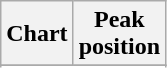<table class="wikitable plainrowheaders sortable" style="text-align:center;">
<tr>
<th scope="col">Chart</th>
<th scope="col">Peak <br>position</th>
</tr>
<tr>
</tr>
<tr>
</tr>
<tr>
</tr>
<tr>
</tr>
</table>
